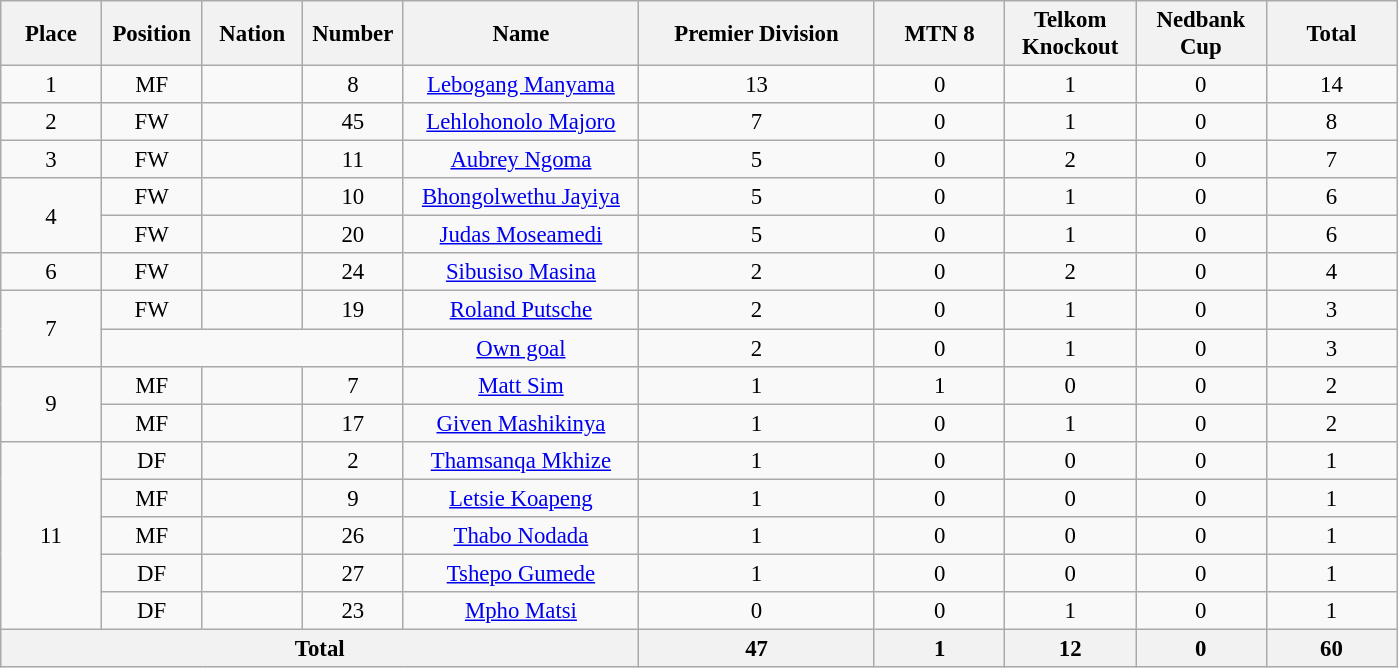<table class="wikitable" style="font-size: 95%; text-align: center;">
<tr>
<th width=60>Place</th>
<th width=60>Position</th>
<th width=60>Nation</th>
<th width=60>Number</th>
<th width=150>Name</th>
<th width=150>Premier Division</th>
<th width=80>MTN 8</th>
<th width=80>Telkom Knockout</th>
<th width=80>Nedbank Cup</th>
<th width=80>Total</th>
</tr>
<tr>
<td>1</td>
<td>MF</td>
<td></td>
<td>8</td>
<td><a href='#'>Lebogang Manyama</a></td>
<td>13</td>
<td>0</td>
<td>1</td>
<td>0</td>
<td>14</td>
</tr>
<tr>
<td>2</td>
<td>FW</td>
<td></td>
<td>45</td>
<td><a href='#'>Lehlohonolo Majoro</a></td>
<td>7</td>
<td>0</td>
<td>1</td>
<td>0</td>
<td>8</td>
</tr>
<tr>
<td>3</td>
<td>FW</td>
<td></td>
<td>11</td>
<td><a href='#'>Aubrey Ngoma</a></td>
<td>5</td>
<td>0</td>
<td>2</td>
<td>0</td>
<td>7</td>
</tr>
<tr>
<td rowspan="2">4</td>
<td>FW</td>
<td></td>
<td>10</td>
<td><a href='#'>Bhongolwethu Jayiya</a></td>
<td>5</td>
<td>0</td>
<td>1</td>
<td>0</td>
<td>6</td>
</tr>
<tr>
<td>FW</td>
<td></td>
<td>20</td>
<td><a href='#'>Judas Moseamedi</a></td>
<td>5</td>
<td>0</td>
<td>1</td>
<td>0</td>
<td>6</td>
</tr>
<tr>
<td>6</td>
<td>FW</td>
<td></td>
<td>24</td>
<td><a href='#'>Sibusiso Masina</a></td>
<td>2</td>
<td>0</td>
<td>2</td>
<td>0</td>
<td>4</td>
</tr>
<tr>
<td rowspan="2">7</td>
<td>FW</td>
<td></td>
<td>19</td>
<td><a href='#'>Roland Putsche</a></td>
<td>2</td>
<td>0</td>
<td>1</td>
<td>0</td>
<td>3</td>
</tr>
<tr>
<td colspan="3"></td>
<td><a href='#'>Own goal</a></td>
<td>2</td>
<td>0</td>
<td>1</td>
<td>0</td>
<td>3</td>
</tr>
<tr>
<td rowspan="2">9</td>
<td>MF</td>
<td></td>
<td>7</td>
<td><a href='#'>Matt Sim</a></td>
<td>1</td>
<td>1</td>
<td>0</td>
<td>0</td>
<td>2</td>
</tr>
<tr>
<td>MF</td>
<td></td>
<td>17</td>
<td><a href='#'>Given Mashikinya</a></td>
<td>1</td>
<td>0</td>
<td>1</td>
<td>0</td>
<td>2</td>
</tr>
<tr>
<td rowspan="5">11</td>
<td>DF</td>
<td></td>
<td>2</td>
<td><a href='#'>Thamsanqa Mkhize</a></td>
<td>1</td>
<td>0</td>
<td>0</td>
<td>0</td>
<td>1</td>
</tr>
<tr>
<td>MF</td>
<td></td>
<td>9</td>
<td><a href='#'>Letsie Koapeng</a></td>
<td>1</td>
<td>0</td>
<td>0</td>
<td>0</td>
<td>1</td>
</tr>
<tr>
<td>MF</td>
<td></td>
<td>26</td>
<td><a href='#'>Thabo Nodada</a></td>
<td>1</td>
<td>0</td>
<td>0</td>
<td>0</td>
<td>1</td>
</tr>
<tr>
<td>DF</td>
<td></td>
<td>27</td>
<td><a href='#'>Tshepo Gumede</a></td>
<td>1</td>
<td>0</td>
<td>0</td>
<td>0</td>
<td>1</td>
</tr>
<tr>
<td>DF</td>
<td></td>
<td>23</td>
<td><a href='#'>Mpho Matsi</a></td>
<td>0</td>
<td>0</td>
<td>1</td>
<td>0</td>
<td>1</td>
</tr>
<tr>
<th colspan=5>Total</th>
<th>47</th>
<th>1</th>
<th>12</th>
<th>0</th>
<th>60</th>
</tr>
</table>
